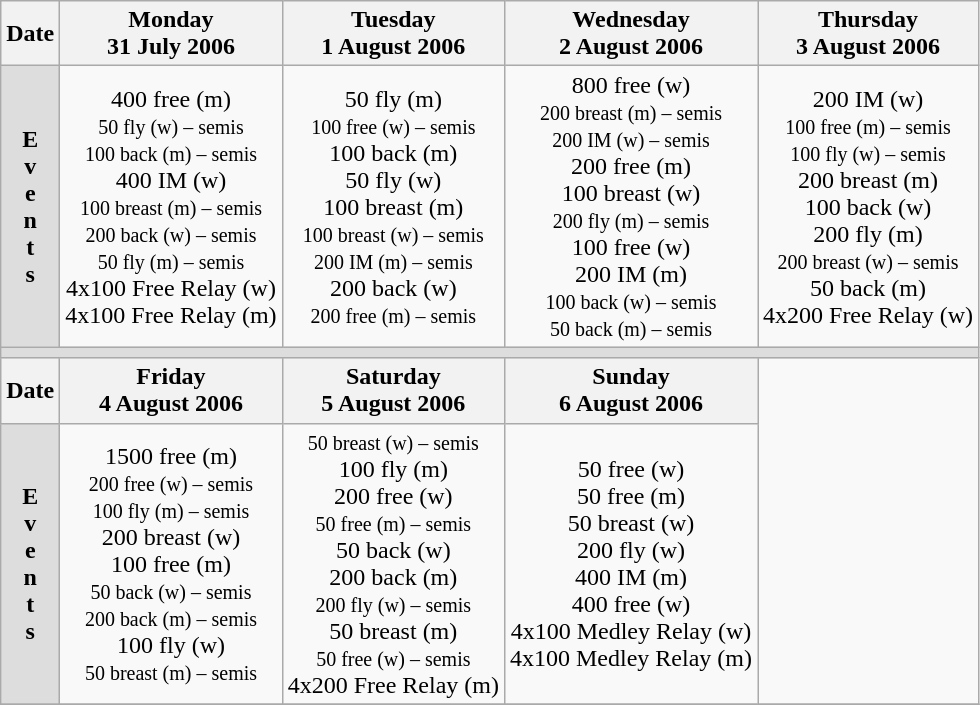<table class=wikitable style="text-align:center">
<tr>
<th>Date</th>
<th>Monday <br> 31 July 2006</th>
<th>Tuesday <br> 1 August 2006</th>
<th>Wednesday <br> 2 August 2006</th>
<th>Thursday <br> 3 August 2006</th>
</tr>
<tr>
<td bgcolor=#DDDDDD><strong>E<br>v<br>e<br>n<br>t<br>s</strong></td>
<td>400 free (m) <small><br> 50 fly (w) – semis <br> 100 back (m) – semis <br></small> 400 IM (w) <small><br> 100 breast (m) – semis <br> 200 back (w) – semis <br> 50 fly (m) – semis </small><br> 4x100 Free Relay (w) <br> 4x100 Free Relay (m)</td>
<td>50 fly (m) <small><br> 100 free (w) – semis </small><br> 100 back (m) <br> 50 fly (w) <br> 100 breast (m) <small><br> 100 breast (w) – semis <br> 200 IM (m) – semis </small><br> 200 back (w) <small><br> 200 free (m) – semis </small></td>
<td>800 free (w) <small><br> 200 breast (m) – semis <br> 200 IM (w) – semis </small><br> 200 free (m) <br> 100 breast (w) <small><br> 200 fly (m) – semis </small><br> 100 free (w) <br> 200 IM (m) <small><br> 100 back (w) – semis <br> 50 back (m) – semis </small></td>
<td>200 IM (w) <small><br> 100 free (m) – semis <br> 100 fly (w) – semis <br></small> 200 breast (m) <br> 100 back (w) <br> 200 fly (m) <small><br> 200 breast (w) – semis <br></small> 50 back (m) <br> 4x200 Free Relay (w)</td>
</tr>
<tr bgcolor=#DDDDDD>
<td colspan=5></td>
</tr>
<tr>
<th>Date</th>
<th>Friday <br> 4 August 2006</th>
<th>Saturday <br> 5 August 2006</th>
<th>Sunday <br> 6 August 2006</th>
<td rowspan=2></td>
</tr>
<tr>
<td bgcolor=#DDDDDD><strong>E<br>v<br>e<br>n<br>t<br>s</strong></td>
<td>1500 free (m) <small><br> 200 free (w) – semis <br> 100 fly (m) – semis <br></small> 200 breast (w) <br> 100 free (m) <small><br> 50 back (w) – semis <br> 200 back (m) – semis <br></small> 100 fly (w) <small><br> 50 breast (m) – semis </small></td>
<td><small> 50 breast (w) – semis <br></small> 100 fly (m) <br> 200 free (w) <small><br> 50 free (m) – semis <br></small> 50 back (w) <br> 200 back (m) <small><br> 200 fly (w) – semis <br></small> 50 breast (m) <small><br> 50 free (w) – semis <br></small> 4x200 Free Relay (m)</td>
<td>50 free (w) <br> 50 free (m) <br> 50 breast (w) <br> 200 fly (w) <br> 400 IM (m) <br> 400 free (w) <br> 4x100 Medley Relay (w) <br> 4x100 Medley Relay (m)</td>
</tr>
<tr>
</tr>
</table>
